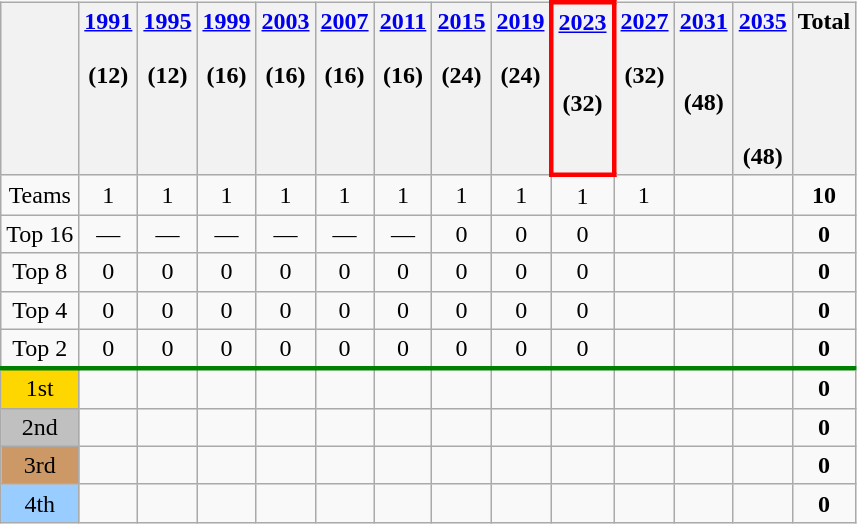<table class="wikitable" style="text-align: center">
<tr valign=top>
<th></th>
<th><a href='#'>1991</a><br> <br> (12)</th>
<th><a href='#'>1995</a><br> <br> (12)</th>
<th><a href='#'>1999</a><br> <br> (16)</th>
<th><a href='#'>2003</a><br> <br> (16)</th>
<th><a href='#'>2007</a><br> <br> (16)</th>
<th><a href='#'>2011</a><br> <br> (16)</th>
<th><a href='#'>2015</a><br> <br> (24)</th>
<th><a href='#'>2019</a><br> <br> (24)</th>
<th style="border:3px solid red"><a href='#'>2023</a><br> <br><br>(32)</th>
<th><a href='#'>2027</a><br> <br>(32)</th>
<th><a href='#'>2031</a><br> <br><br>(48)</th>
<th><a href='#'>2035</a><br> <br><br><br><br>(48)</th>
<th>Total</th>
</tr>
<tr>
<td>Teams</td>
<td>1</td>
<td>1</td>
<td>1</td>
<td>1</td>
<td>1</td>
<td>1</td>
<td>1</td>
<td>1</td>
<td>1</td>
<td>1</td>
<td></td>
<td></td>
<td><strong>10</strong></td>
</tr>
<tr>
<td>Top 16</td>
<td>—</td>
<td>—</td>
<td>—</td>
<td>—</td>
<td>—</td>
<td>—</td>
<td>0</td>
<td>0</td>
<td>0</td>
<td></td>
<td></td>
<td></td>
<td><strong>0</strong></td>
</tr>
<tr>
<td>Top 8</td>
<td>0</td>
<td>0</td>
<td>0</td>
<td>0</td>
<td>0</td>
<td>0</td>
<td>0</td>
<td>0</td>
<td>0</td>
<td></td>
<td></td>
<td></td>
<td><strong>0</strong></td>
</tr>
<tr>
<td>Top 4</td>
<td>0</td>
<td>0</td>
<td>0</td>
<td>0</td>
<td>0</td>
<td>0</td>
<td>0</td>
<td>0</td>
<td>0</td>
<td></td>
<td></td>
<td></td>
<td><strong>0</strong></td>
</tr>
<tr>
<td>Top 2</td>
<td>0</td>
<td>0</td>
<td>0</td>
<td>0</td>
<td>0</td>
<td>0</td>
<td>0</td>
<td>0</td>
<td>0</td>
<td></td>
<td></td>
<td></td>
<td><strong>0</strong></td>
</tr>
<tr style="border-top:3px solid green;">
<td bgcolor=gold>1st</td>
<td></td>
<td></td>
<td></td>
<td></td>
<td></td>
<td></td>
<td></td>
<td></td>
<td></td>
<td></td>
<td></td>
<td></td>
<td><strong>0</strong></td>
</tr>
<tr>
<td bgcolor=silver>2nd</td>
<td></td>
<td></td>
<td></td>
<td></td>
<td></td>
<td></td>
<td></td>
<td></td>
<td></td>
<td></td>
<td></td>
<td></td>
<td><strong>0</strong></td>
</tr>
<tr>
<td bgcolor=#cc9966>3rd</td>
<td></td>
<td></td>
<td></td>
<td></td>
<td></td>
<td></td>
<td></td>
<td></td>
<td></td>
<td></td>
<td></td>
<td></td>
<td><strong>0</strong></td>
</tr>
<tr>
<td bgcolor=#9acdff>4th</td>
<td></td>
<td></td>
<td></td>
<td></td>
<td></td>
<td></td>
<td></td>
<td></td>
<td></td>
<td></td>
<td></td>
<td></td>
<td><strong>0</strong></td>
</tr>
</table>
